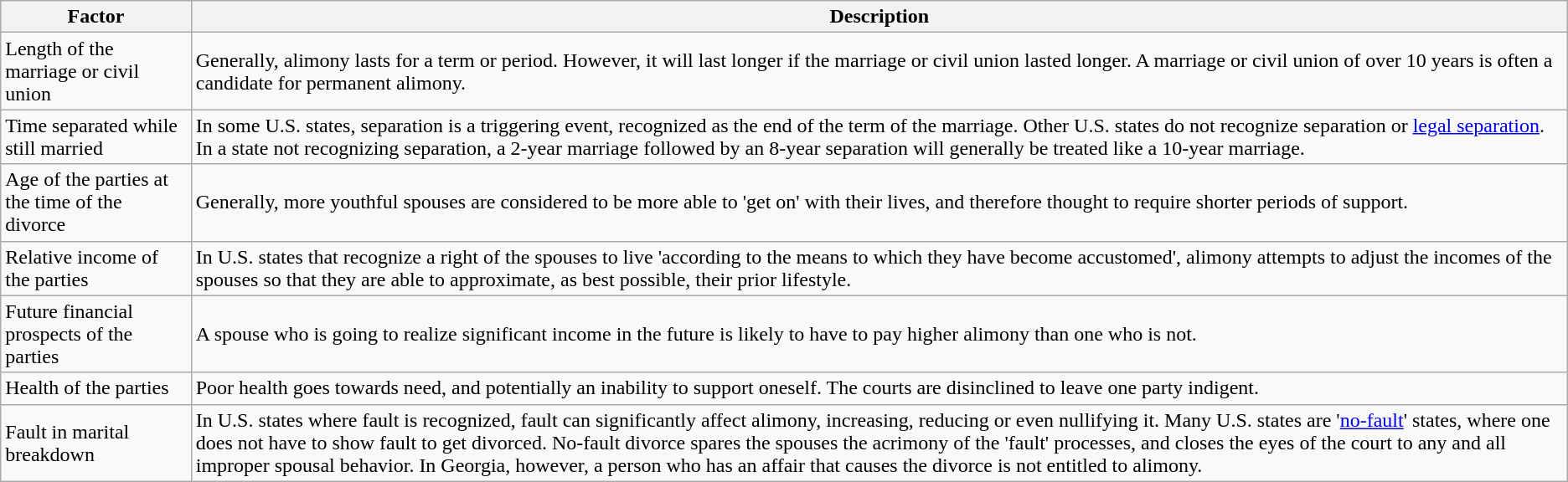<table class="wikitable">
<tr>
<th>Factor</th>
<th>Description</th>
</tr>
<tr>
<td>Length of the marriage or civil union</td>
<td>Generally, alimony lasts for a term or period. However, it will last longer if the marriage or civil union lasted longer. A marriage or civil union of over 10 years is often a candidate for permanent alimony.</td>
</tr>
<tr>
<td>Time separated while still married</td>
<td>In some U.S. states, separation is a triggering event, recognized as the end of the term of the marriage.  Other U.S. states do not recognize separation or <a href='#'>legal separation</a>.  In a state not recognizing separation, a 2-year marriage followed by an 8-year separation will generally be treated like a 10-year marriage.</td>
</tr>
<tr>
<td>Age of the parties at the time of the divorce</td>
<td>Generally, more youthful spouses are considered to be more able to 'get on' with their lives, and therefore thought to require shorter periods of support.</td>
</tr>
<tr>
<td>Relative income of the parties</td>
<td>In U.S. states that recognize a right of the spouses to live 'according to the means to which they have become accustomed', alimony attempts to adjust the incomes of the spouses so that they are able to approximate, as best possible, their prior lifestyle.</td>
</tr>
<tr>
<td>Future financial prospects of the parties</td>
<td>A spouse who is going to realize significant income in the future is likely to have to pay higher alimony than one who is not.</td>
</tr>
<tr>
<td>Health of the parties</td>
<td>Poor health goes towards need, and potentially an inability to support oneself.  The courts are disinclined to leave one party indigent.</td>
</tr>
<tr>
<td>Fault in marital breakdown</td>
<td>In U.S. states where fault is recognized, fault can significantly affect alimony, increasing, reducing or even nullifying it.  Many U.S. states are '<a href='#'>no-fault</a>' states, where one does not have to show fault to get divorced.  No-fault divorce spares the spouses the acrimony of the 'fault' processes, and closes the eyes of the court to any and all improper spousal behavior. In Georgia, however, a person who has an affair that causes the divorce is not entitled to alimony.</td>
</tr>
</table>
